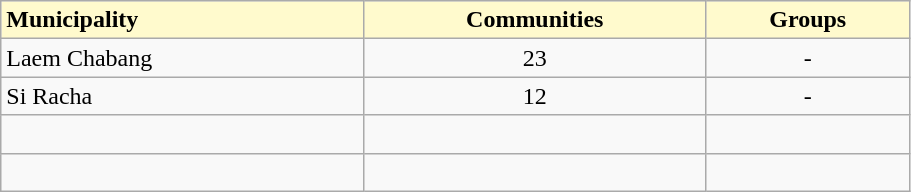<table class="wikitable" style="width:48%; display:inline-table;">
<tr>
<td style= "background: #fffacd;"><strong>Municipality</strong></td>
<td style= "background: #fffacd; text-align:center;"><strong>Communities</strong></td>
<td style= "background: #fffacd; text-align:center;"><strong>Groups</strong></td>
</tr>
<tr>
<td>Laem Chabang</td>
<td style="text-align:center;">23</td>
<td style="text-align:center;">-</td>
</tr>
<tr>
<td>Si Racha</td>
<td style="text-align:center;">12</td>
<td style="text-align:center;">-</td>
</tr>
<tr>
<td> </td>
<td> </td>
<td> </td>
</tr>
<tr>
<td> </td>
<td> </td>
<td> </td>
</tr>
</table>
